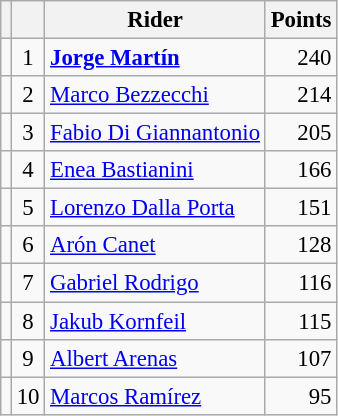<table class="wikitable" style="font-size: 95%;">
<tr>
<th></th>
<th></th>
<th>Rider</th>
<th>Points</th>
</tr>
<tr>
<td align="left"></td>
<td align=center>1</td>
<td> <strong><a href='#'>Jorge Martín</a></strong></td>
<td align=right>240</td>
</tr>
<tr>
<td align="left"></td>
<td align=center>2</td>
<td> <a href='#'>Marco Bezzecchi</a></td>
<td align=right>214</td>
</tr>
<tr>
<td align="left"></td>
<td align=center>3</td>
<td> <a href='#'>Fabio Di Giannantonio</a></td>
<td align=right>205</td>
</tr>
<tr>
<td align="left"></td>
<td align=center>4</td>
<td> <a href='#'>Enea Bastianini</a></td>
<td align=right>166</td>
</tr>
<tr>
<td align="left"></td>
<td align=center>5</td>
<td> <a href='#'>Lorenzo Dalla Porta</a></td>
<td align=right>151</td>
</tr>
<tr>
<td align="left"></td>
<td align=center>6</td>
<td> <a href='#'>Arón Canet</a></td>
<td align=right>128</td>
</tr>
<tr>
<td align="left"></td>
<td align=center>7</td>
<td> <a href='#'>Gabriel Rodrigo</a></td>
<td align=right>116</td>
</tr>
<tr>
<td align="left"></td>
<td align=center>8</td>
<td> <a href='#'>Jakub Kornfeil</a></td>
<td align=right>115</td>
</tr>
<tr>
<td align="left"></td>
<td align=center>9</td>
<td> <a href='#'>Albert Arenas</a></td>
<td align=right>107</td>
</tr>
<tr>
<td align="left"></td>
<td align=center>10</td>
<td> <a href='#'>Marcos Ramírez</a></td>
<td align=right>95</td>
</tr>
</table>
